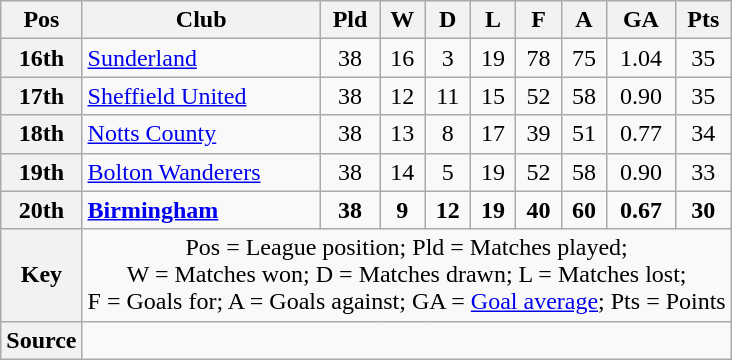<table class="wikitable" style="text-align:center">
<tr>
<th scope="col">Pos</th>
<th scope="col">Club</th>
<th scope="col">Pld</th>
<th scope="col">W</th>
<th scope="col">D</th>
<th scope="col">L</th>
<th scope="col">F</th>
<th scope="col">A</th>
<th scope="col">GA</th>
<th scope="col">Pts</th>
</tr>
<tr>
<th scope="row">16th</th>
<td align="left"><a href='#'>Sunderland</a></td>
<td>38</td>
<td>16</td>
<td>3</td>
<td>19</td>
<td>78</td>
<td>75</td>
<td>1.04</td>
<td>35</td>
</tr>
<tr>
<th scope="row">17th</th>
<td align="left"><a href='#'>Sheffield United</a></td>
<td>38</td>
<td>12</td>
<td>11</td>
<td>15</td>
<td>52</td>
<td>58</td>
<td>0.90</td>
<td>35</td>
</tr>
<tr>
<th scope="row">18th</th>
<td align="left"><a href='#'>Notts County</a></td>
<td>38</td>
<td>13</td>
<td>8</td>
<td>17</td>
<td>39</td>
<td>51</td>
<td>0.77</td>
<td>34</td>
</tr>
<tr>
<th scope="row">19th</th>
<td align="left"><a href='#'>Bolton Wanderers</a></td>
<td>38</td>
<td>14</td>
<td>5</td>
<td>19</td>
<td>52</td>
<td>58</td>
<td>0.90</td>
<td>33</td>
</tr>
<tr style="font-weight:bold">
<th scope="row">20th</th>
<td align="left"><a href='#'>Birmingham</a></td>
<td>38</td>
<td>9</td>
<td>12</td>
<td>19</td>
<td>40</td>
<td>60</td>
<td>0.67</td>
<td>30</td>
</tr>
<tr>
<th scope="row">Key</th>
<td colspan="9">Pos = League position; Pld = Matches played;<br>W = Matches won; D = Matches drawn; L = Matches lost;<br>F = Goals for; A = Goals against; GA = <a href='#'>Goal average</a>; Pts = Points</td>
</tr>
<tr>
<th scope="row">Source</th>
<td colspan="9"></td>
</tr>
</table>
